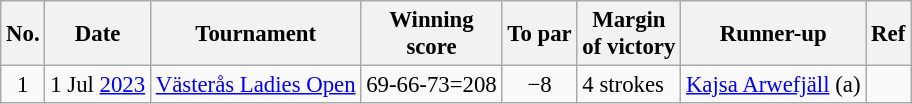<table class="wikitable" style="font-size:95%;">
<tr>
<th>No.</th>
<th>Date</th>
<th>Tournament</th>
<th>Winning<br>score</th>
<th>To par</th>
<th>Margin<br>of victory</th>
<th>Runner-up</th>
<th>Ref</th>
</tr>
<tr>
<td align=center>1</td>
<td align=right>1 Jul <a href='#'>2023</a></td>
<td><a href='#'>Västerås Ladies Open</a></td>
<td>69-66-73=208</td>
<td align=center>−8</td>
<td>4 strokes</td>
<td> <a href='#'>Kajsa Arwefjäll</a> (a)</td>
<td></td>
</tr>
</table>
